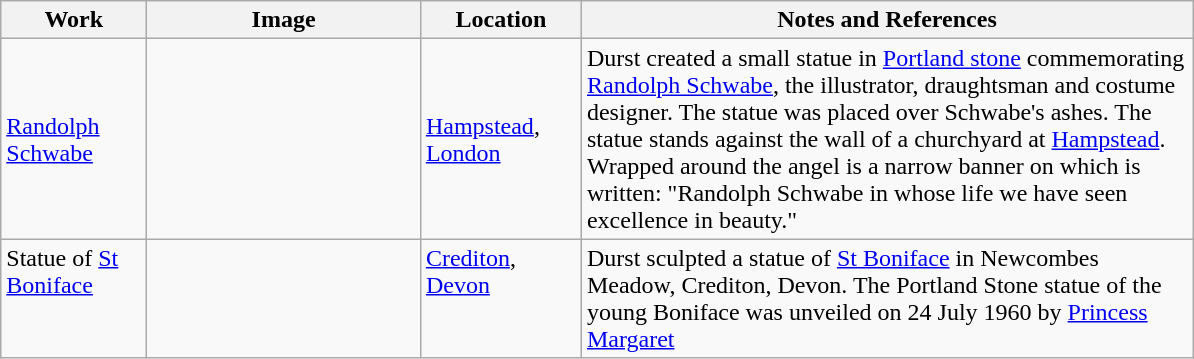<table class="wikitable sortable">
<tr>
<th style="width:90px">Work</th>
<th style="width:175px">Image</th>
<th style="width:100px">Location</th>
<th style="width:400px" class="unsortable">Notes and References</th>
</tr>
<tr>
<td><a href='#'>Randolph Schwabe</a></td>
<td></td>
<td><a href='#'>Hampstead</a>, <a href='#'>London</a></td>
<td>Durst created a small statue in <a href='#'>Portland stone</a> commemorating <a href='#'>Randolph Schwabe</a>, the illustrator, draughtsman and costume designer. The statue was placed over Schwabe's ashes. The statue stands against the wall of a churchyard at <a href='#'>Hampstead</a>. Wrapped around the angel is a narrow banner on which is written: "Randolph Schwabe in whose life we have seen excellence in beauty."</td>
</tr>
<tr valign="top">
<td>Statue of <a href='#'>St Boniface</a></td>
<td></td>
<td><a href='#'>Crediton</a>, <a href='#'>Devon</a></td>
<td>Durst sculpted a statue of <a href='#'>St Boniface</a> in Newcombes Meadow, Crediton, Devon. The Portland Stone statue of the young Boniface was unveiled on 24 July 1960 by <a href='#'>Princess Margaret</a></td>
</tr>
</table>
